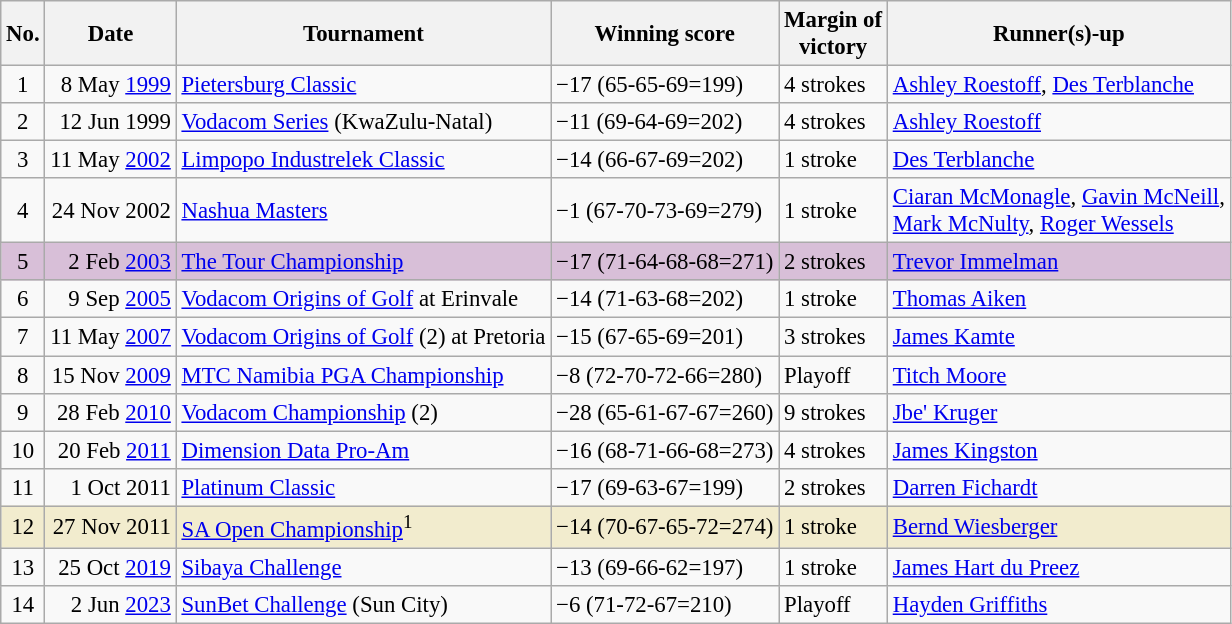<table class="wikitable" style="font-size:95%;">
<tr>
<th>No.</th>
<th>Date</th>
<th>Tournament</th>
<th>Winning score</th>
<th>Margin of<br>victory</th>
<th>Runner(s)-up</th>
</tr>
<tr>
<td align=center>1</td>
<td align=right>8 May <a href='#'>1999</a></td>
<td><a href='#'>Pietersburg Classic</a></td>
<td>−17 (65-65-69=199)</td>
<td>4 strokes</td>
<td> <a href='#'>Ashley Roestoff</a>,  <a href='#'>Des Terblanche</a></td>
</tr>
<tr>
<td align=center>2</td>
<td align=right>12 Jun 1999</td>
<td><a href='#'>Vodacom Series</a> (KwaZulu-Natal)</td>
<td>−11 (69-64-69=202)</td>
<td>4 strokes</td>
<td> <a href='#'>Ashley Roestoff</a></td>
</tr>
<tr>
<td align=center>3</td>
<td align=right>11 May <a href='#'>2002</a></td>
<td><a href='#'>Limpopo Industrelek Classic</a></td>
<td>−14 (66-67-69=202)</td>
<td>1 stroke</td>
<td> <a href='#'>Des Terblanche</a></td>
</tr>
<tr>
<td align=center>4</td>
<td align=right>24 Nov 2002</td>
<td><a href='#'>Nashua Masters</a></td>
<td>−1 (67-70-73-69=279)</td>
<td>1 stroke</td>
<td> <a href='#'>Ciaran McMonagle</a>,  <a href='#'>Gavin McNeill</a>,<br> <a href='#'>Mark McNulty</a>,  <a href='#'>Roger Wessels</a></td>
</tr>
<tr style="background:thistle;">
<td align=center>5</td>
<td align=right>2 Feb <a href='#'>2003</a></td>
<td><a href='#'>The Tour Championship</a></td>
<td>−17 (71-64-68-68=271)</td>
<td>2 strokes</td>
<td> <a href='#'>Trevor Immelman</a></td>
</tr>
<tr>
<td align=center>6</td>
<td align=right>9 Sep <a href='#'>2005</a></td>
<td><a href='#'>Vodacom Origins of Golf</a> at Erinvale</td>
<td>−14 (71-63-68=202)</td>
<td>1 stroke</td>
<td> <a href='#'>Thomas Aiken</a></td>
</tr>
<tr>
<td align=center>7</td>
<td align=right>11 May <a href='#'>2007</a></td>
<td><a href='#'>Vodacom Origins of Golf</a> (2) at Pretoria</td>
<td>−15 (67-65-69=201)</td>
<td>3 strokes</td>
<td> <a href='#'>James Kamte</a></td>
</tr>
<tr>
<td align=center>8</td>
<td align=right>15 Nov <a href='#'>2009</a></td>
<td><a href='#'>MTC Namibia PGA Championship</a></td>
<td>−8 (72-70-72-66=280)</td>
<td>Playoff</td>
<td> <a href='#'>Titch Moore</a></td>
</tr>
<tr>
<td align=center>9</td>
<td align=right>28 Feb <a href='#'>2010</a></td>
<td><a href='#'>Vodacom Championship</a> (2)</td>
<td>−28 (65-61-67-67=260)</td>
<td>9 strokes</td>
<td> <a href='#'>Jbe' Kruger</a></td>
</tr>
<tr>
<td align=center>10</td>
<td align=right>20 Feb <a href='#'>2011</a></td>
<td><a href='#'>Dimension Data Pro-Am</a></td>
<td>−16 (68-71-66-68=273)</td>
<td>4 strokes</td>
<td> <a href='#'>James Kingston</a></td>
</tr>
<tr>
<td align=center>11</td>
<td align=right>1 Oct 2011</td>
<td><a href='#'>Platinum Classic</a></td>
<td>−17 (69-63-67=199)</td>
<td>2 strokes</td>
<td> <a href='#'>Darren Fichardt</a></td>
</tr>
<tr style="background:#f2ecce;">
<td align=center>12</td>
<td align=right>27 Nov 2011</td>
<td><a href='#'>SA Open Championship</a><sup>1</sup></td>
<td>−14 (70-67-65-72=274)</td>
<td>1 stroke</td>
<td> <a href='#'>Bernd Wiesberger</a></td>
</tr>
<tr>
<td align=center>13</td>
<td align=right>25 Oct <a href='#'>2019</a></td>
<td><a href='#'>Sibaya Challenge</a></td>
<td>−13 (69-66-62=197)</td>
<td>1 stroke</td>
<td> <a href='#'>James Hart du Preez</a></td>
</tr>
<tr>
<td align=center>14</td>
<td align=right>2 Jun <a href='#'>2023</a></td>
<td><a href='#'>SunBet Challenge</a> (Sun City)</td>
<td>−6 (71-72-67=210)</td>
<td>Playoff</td>
<td> <a href='#'>Hayden Griffiths</a></td>
</tr>
</table>
